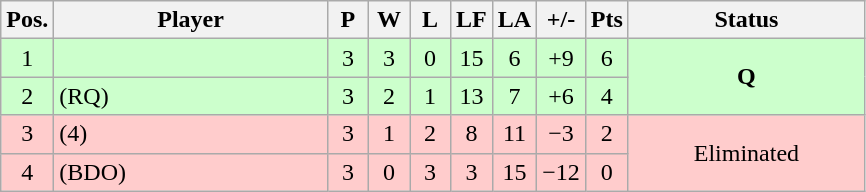<table class="wikitable" style="text-align:center; margin: 1em auto 1em auto, align:left">
<tr>
<th width=20>Pos.</th>
<th width=175>Player</th>
<th width=20>P</th>
<th width=20>W</th>
<th width=20>L</th>
<th width=20>LF</th>
<th width=20>LA</th>
<th width=20>+/-</th>
<th width=20>Pts</th>
<th width=150>Status</th>
</tr>
<tr style="background:#CCFFCC;">
<td>1</td>
<td style="text-align:left;"></td>
<td>3</td>
<td>3</td>
<td>0</td>
<td>15</td>
<td>6</td>
<td>+9</td>
<td>6</td>
<td rowspan=2><strong>Q</strong></td>
</tr>
<tr style="background:#CCFFCC;">
<td>2</td>
<td style="text-align:left;"> (RQ)</td>
<td>3</td>
<td>2</td>
<td>1</td>
<td>13</td>
<td>7</td>
<td>+6</td>
<td>4</td>
</tr>
<tr style="background:#FFCCCC;">
<td>3</td>
<td style="text-align:left;"> (4)</td>
<td>3</td>
<td>1</td>
<td>2</td>
<td>8</td>
<td>11</td>
<td>−3</td>
<td>2</td>
<td rowspan=2>Eliminated</td>
</tr>
<tr style="background:#FFCCCC;">
<td>4</td>
<td style="text-align:left;"> (BDO)</td>
<td>3</td>
<td>0</td>
<td>3</td>
<td>3</td>
<td>15</td>
<td>−12</td>
<td>0</td>
</tr>
</table>
